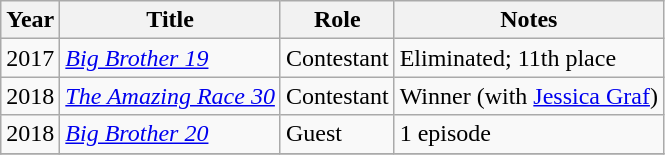<table class="wikitable sortable">
<tr>
<th>Year</th>
<th>Title</th>
<th>Role</th>
<th class="unsortable">Notes</th>
</tr>
<tr>
<td>2017</td>
<td><em><a href='#'>Big Brother 19</a></em></td>
<td>Contestant</td>
<td>Eliminated; 11th place</td>
</tr>
<tr>
<td>2018</td>
<td><em><a href='#'>The Amazing Race 30</a></em></td>
<td>Contestant</td>
<td>Winner (with <a href='#'>Jessica Graf</a>)</td>
</tr>
<tr>
<td>2018</td>
<td><em><a href='#'>Big Brother 20</a></em></td>
<td>Guest</td>
<td>1 episode</td>
</tr>
<tr>
</tr>
</table>
